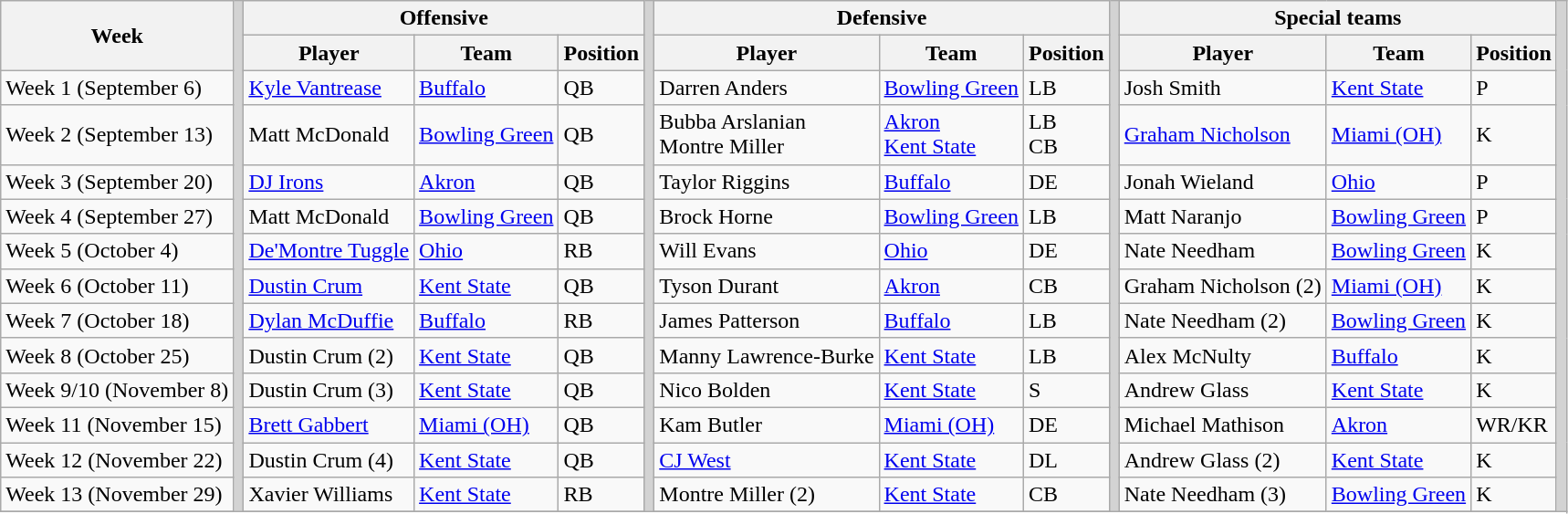<table class="wikitable" border="1">
<tr>
<th rowspan="2">Week</th>
<th rowSpan="17" style="background-color:lightgrey;"></th>
<th colspan="3">Offensive</th>
<th rowSpan="17" style="background-color:lightgrey;"></th>
<th colspan="3">Defensive</th>
<th rowSpan="17" style="background-color:lightgrey;"></th>
<th colspan="3">Special teams</th>
<th rowSpan="17" style="background-color:lightgrey;"></th>
</tr>
<tr>
<th>Player</th>
<th>Team</th>
<th>Position</th>
<th>Player</th>
<th>Team</th>
<th>Position</th>
<th>Player</th>
<th>Team</th>
<th>Position</th>
</tr>
<tr>
<td>Week 1 (September 6)</td>
<td><a href='#'>Kyle Vantrease</a></td>
<td><a href='#'>Buffalo</a></td>
<td>QB</td>
<td>Darren Anders</td>
<td><a href='#'>Bowling Green</a></td>
<td>LB</td>
<td>Josh Smith</td>
<td><a href='#'>Kent State</a></td>
<td>P</td>
</tr>
<tr>
<td>Week 2 (September 13)</td>
<td>Matt McDonald</td>
<td><a href='#'>Bowling Green</a></td>
<td>QB</td>
<td>Bubba Arslanian<br>Montre Miller</td>
<td><a href='#'>Akron</a><br><a href='#'>Kent State</a></td>
<td>LB<br>CB</td>
<td><a href='#'>Graham Nicholson</a></td>
<td><a href='#'>Miami (OH)</a></td>
<td>K</td>
</tr>
<tr>
<td>Week 3 (September 20)</td>
<td><a href='#'>DJ Irons</a></td>
<td><a href='#'>Akron</a></td>
<td>QB</td>
<td>Taylor Riggins</td>
<td><a href='#'>Buffalo</a></td>
<td>DE</td>
<td>Jonah Wieland</td>
<td><a href='#'>Ohio</a></td>
<td>P</td>
</tr>
<tr>
<td>Week 4 (September 27)</td>
<td>Matt McDonald</td>
<td><a href='#'>Bowling Green</a></td>
<td>QB</td>
<td>Brock Horne</td>
<td><a href='#'>Bowling Green</a></td>
<td>LB</td>
<td>Matt Naranjo</td>
<td><a href='#'>Bowling Green</a></td>
<td>P</td>
</tr>
<tr>
<td>Week 5 (October 4)</td>
<td><a href='#'>De'Montre Tuggle</a></td>
<td><a href='#'>Ohio</a></td>
<td>RB</td>
<td>Will Evans</td>
<td><a href='#'>Ohio</a></td>
<td>DE</td>
<td>Nate Needham</td>
<td><a href='#'>Bowling Green</a></td>
<td>K</td>
</tr>
<tr>
<td>Week 6 (October 11)</td>
<td><a href='#'>Dustin Crum</a></td>
<td><a href='#'>Kent State</a></td>
<td>QB</td>
<td>Tyson Durant</td>
<td><a href='#'>Akron</a></td>
<td>CB</td>
<td>Graham Nicholson (2)</td>
<td><a href='#'>Miami (OH)</a></td>
<td>K</td>
</tr>
<tr>
<td>Week 7 (October 18)</td>
<td><a href='#'>Dylan McDuffie</a></td>
<td><a href='#'>Buffalo</a></td>
<td>RB</td>
<td>James Patterson</td>
<td><a href='#'>Buffalo</a></td>
<td>LB</td>
<td>Nate Needham (2)</td>
<td><a href='#'>Bowling Green</a></td>
<td>K</td>
</tr>
<tr>
<td>Week 8 (October 25)</td>
<td>Dustin Crum (2)</td>
<td><a href='#'>Kent State</a></td>
<td>QB</td>
<td>Manny Lawrence-Burke</td>
<td><a href='#'>Kent State</a></td>
<td>LB</td>
<td>Alex McNulty</td>
<td><a href='#'>Buffalo</a></td>
<td>K</td>
</tr>
<tr>
<td>Week 9/10 (November 8)</td>
<td>Dustin Crum (3)</td>
<td><a href='#'>Kent State</a></td>
<td>QB</td>
<td>Nico Bolden</td>
<td><a href='#'>Kent State</a></td>
<td>S</td>
<td>Andrew Glass</td>
<td><a href='#'>Kent State</a></td>
<td>K</td>
</tr>
<tr>
<td>Week 11 (November 15)</td>
<td><a href='#'>Brett Gabbert</a></td>
<td><a href='#'>Miami (OH)</a></td>
<td>QB</td>
<td>Kam Butler</td>
<td><a href='#'>Miami (OH)</a></td>
<td>DE</td>
<td>Michael Mathison</td>
<td><a href='#'>Akron</a></td>
<td>WR/KR</td>
</tr>
<tr>
<td>Week 12 (November 22)</td>
<td>Dustin Crum (4)</td>
<td><a href='#'>Kent State</a></td>
<td>QB</td>
<td><a href='#'>CJ West</a></td>
<td><a href='#'>Kent State</a></td>
<td>DL</td>
<td>Andrew Glass (2)</td>
<td><a href='#'>Kent State</a></td>
<td>K</td>
</tr>
<tr>
<td>Week 13 (November 29)</td>
<td>Xavier Williams</td>
<td><a href='#'>Kent State</a></td>
<td>RB</td>
<td>Montre Miller (2)</td>
<td><a href='#'>Kent State</a></td>
<td>CB</td>
<td>Nate Needham (3)</td>
<td><a href='#'>Bowling Green</a></td>
<td>K</td>
</tr>
<tr>
</tr>
</table>
